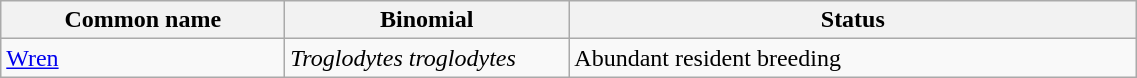<table width=60% class="wikitable">
<tr>
<th width=25%>Common name</th>
<th width=25%>Binomial</th>
<th width=50%>Status</th>
</tr>
<tr>
<td><a href='#'>Wren</a></td>
<td><em>Troglodytes troglodytes</em></td>
<td>Abundant resident breeding</td>
</tr>
</table>
